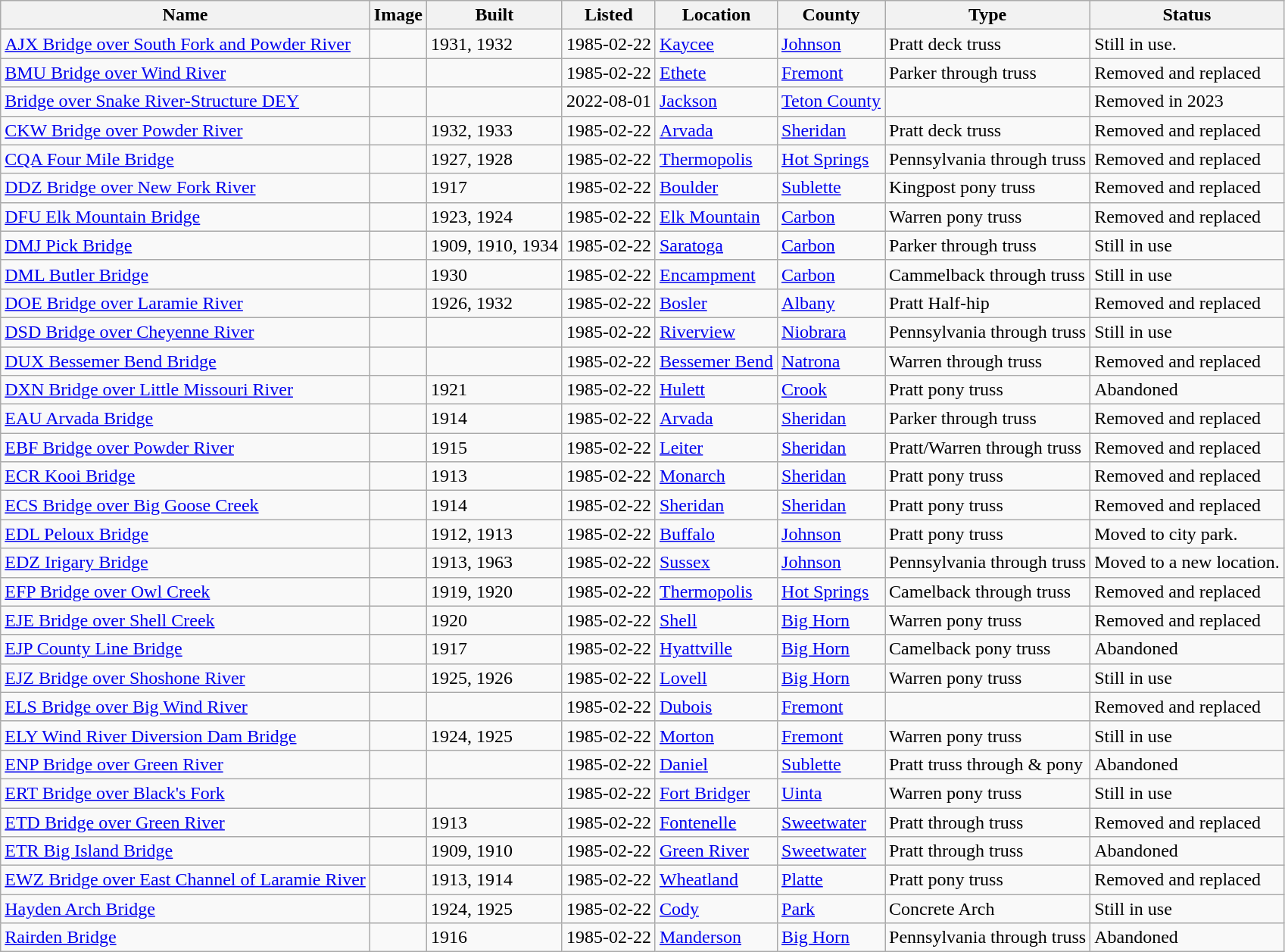<table class="wikitable sortable">
<tr>
<th>Name</th>
<th>Image</th>
<th>Built</th>
<th>Listed</th>
<th>Location</th>
<th>County</th>
<th>Type</th>
<th>Status</th>
</tr>
<tr>
<td><a href='#'>AJX Bridge over South Fork and Powder River</a></td>
<td></td>
<td>1931, 1932</td>
<td>1985-02-22</td>
<td><a href='#'>Kaycee</a><br><small></small></td>
<td><a href='#'>Johnson</a></td>
<td>Pratt deck truss</td>
<td>Still in use.</td>
</tr>
<tr>
<td><a href='#'>BMU Bridge over Wind River</a></td>
<td></td>
<td></td>
<td>1985-02-22</td>
<td><a href='#'>Ethete</a><br><small></small></td>
<td><a href='#'>Fremont</a></td>
<td>Parker through truss</td>
<td>Removed and replaced</td>
</tr>
<tr>
<td><a href='#'>Bridge over Snake River-Structure DEY</a></td>
<td></td>
<td></td>
<td>2022-08-01</td>
<td><a href='#'>Jackson</a><br><small></small></td>
<td><a href='#'>Teton County</a></td>
<td></td>
<td>Removed in 2023</td>
</tr>
<tr>
<td><a href='#'>CKW Bridge over Powder River</a></td>
<td></td>
<td>1932, 1933</td>
<td>1985-02-22</td>
<td><a href='#'>Arvada</a><br><small></small></td>
<td><a href='#'>Sheridan</a></td>
<td>Pratt deck truss</td>
<td>Removed and replaced</td>
</tr>
<tr>
<td><a href='#'>CQA Four Mile Bridge</a></td>
<td></td>
<td>1927, 1928</td>
<td>1985-02-22</td>
<td><a href='#'>Thermopolis</a><br><small></small></td>
<td><a href='#'>Hot Springs</a></td>
<td>Pennsylvania through truss</td>
<td>Removed and replaced</td>
</tr>
<tr>
<td><a href='#'>DDZ Bridge over New Fork River</a></td>
<td></td>
<td>1917</td>
<td>1985-02-22</td>
<td><a href='#'>Boulder</a><br><small></small></td>
<td><a href='#'>Sublette</a></td>
<td>Kingpost pony truss</td>
<td>Removed and replaced</td>
</tr>
<tr>
<td><a href='#'>DFU Elk Mountain Bridge</a></td>
<td></td>
<td>1923, 1924</td>
<td>1985-02-22</td>
<td><a href='#'>Elk Mountain</a><br><small></small></td>
<td><a href='#'>Carbon</a></td>
<td>Warren pony truss</td>
<td>Removed and replaced</td>
</tr>
<tr>
<td><a href='#'>DMJ Pick Bridge</a></td>
<td></td>
<td>1909, 1910, 1934</td>
<td>1985-02-22</td>
<td><a href='#'>Saratoga</a><br><small></small></td>
<td><a href='#'>Carbon</a></td>
<td>Parker through truss</td>
<td>Still in use</td>
</tr>
<tr>
<td><a href='#'>DML Butler Bridge</a></td>
<td></td>
<td>1930</td>
<td>1985-02-22</td>
<td><a href='#'>Encampment</a><br><small></small></td>
<td><a href='#'>Carbon</a></td>
<td>Cammelback through truss</td>
<td>Still in use</td>
</tr>
<tr>
<td><a href='#'>DOE Bridge over Laramie River</a></td>
<td></td>
<td>1926, 1932</td>
<td>1985-02-22</td>
<td><a href='#'>Bosler</a><br><small></small></td>
<td><a href='#'>Albany</a></td>
<td>Pratt Half-hip</td>
<td>Removed and replaced</td>
</tr>
<tr>
<td><a href='#'>DSD Bridge over Cheyenne River</a></td>
<td></td>
<td></td>
<td>1985-02-22</td>
<td><a href='#'>Riverview</a><br><small></small></td>
<td><a href='#'>Niobrara</a></td>
<td>Pennsylvania through truss</td>
<td>Still in use</td>
</tr>
<tr>
<td><a href='#'>DUX Bessemer Bend Bridge</a></td>
<td></td>
<td></td>
<td>1985-02-22</td>
<td><a href='#'>Bessemer Bend</a><br><small></small></td>
<td><a href='#'>Natrona</a></td>
<td>Warren through truss</td>
<td>Removed and replaced</td>
</tr>
<tr>
<td><a href='#'>DXN Bridge over Little Missouri River</a></td>
<td></td>
<td>1921</td>
<td>1985-02-22</td>
<td><a href='#'>Hulett</a><br><small></small></td>
<td><a href='#'>Crook</a></td>
<td>Pratt pony truss</td>
<td>Abandoned</td>
</tr>
<tr>
<td><a href='#'>EAU Arvada Bridge</a></td>
<td></td>
<td>1914</td>
<td>1985-02-22</td>
<td><a href='#'>Arvada</a><br><small></small></td>
<td><a href='#'>Sheridan</a></td>
<td>Parker through truss</td>
<td>Removed and replaced</td>
</tr>
<tr>
<td><a href='#'>EBF Bridge over Powder River</a></td>
<td></td>
<td>1915</td>
<td>1985-02-22</td>
<td><a href='#'>Leiter</a><br><small></small></td>
<td><a href='#'>Sheridan</a></td>
<td>Pratt/Warren through truss</td>
<td>Removed and replaced</td>
</tr>
<tr>
<td><a href='#'>ECR Kooi Bridge</a></td>
<td></td>
<td>1913</td>
<td>1985-02-22</td>
<td><a href='#'>Monarch</a><br><small></small></td>
<td><a href='#'>Sheridan</a></td>
<td>Pratt pony truss</td>
<td>Removed and replaced</td>
</tr>
<tr>
<td><a href='#'>ECS Bridge over Big Goose Creek</a></td>
<td></td>
<td>1914</td>
<td>1985-02-22</td>
<td><a href='#'>Sheridan</a><br><small></small></td>
<td><a href='#'>Sheridan</a></td>
<td>Pratt pony truss</td>
<td>Removed and replaced</td>
</tr>
<tr>
<td><a href='#'>EDL Peloux Bridge</a></td>
<td></td>
<td>1912, 1913</td>
<td>1985-02-22</td>
<td><a href='#'>Buffalo</a><br><small></small></td>
<td><a href='#'>Johnson</a></td>
<td>Pratt pony truss</td>
<td>Moved to city park.</td>
</tr>
<tr>
<td><a href='#'>EDZ Irigary Bridge</a></td>
<td></td>
<td>1913, 1963</td>
<td>1985-02-22</td>
<td><a href='#'>Sussex</a><br><small></small></td>
<td><a href='#'>Johnson</a></td>
<td>Pennsylvania through truss</td>
<td>Moved to a new location.</td>
</tr>
<tr>
<td><a href='#'>EFP Bridge over Owl Creek</a></td>
<td></td>
<td>1919, 1920</td>
<td>1985-02-22</td>
<td><a href='#'>Thermopolis</a><br><small></small></td>
<td><a href='#'>Hot Springs</a></td>
<td>Camelback through truss</td>
<td>Removed and replaced</td>
</tr>
<tr>
<td><a href='#'>EJE Bridge over Shell Creek</a></td>
<td></td>
<td>1920</td>
<td>1985-02-22</td>
<td><a href='#'>Shell</a><br><small></small></td>
<td><a href='#'>Big Horn</a></td>
<td>Warren pony truss</td>
<td>Removed and replaced</td>
</tr>
<tr>
<td><a href='#'>EJP County Line Bridge</a></td>
<td></td>
<td>1917</td>
<td>1985-02-22</td>
<td><a href='#'>Hyattville</a><br><small></small></td>
<td><a href='#'>Big Horn</a></td>
<td>Camelback pony truss</td>
<td>Abandoned</td>
</tr>
<tr>
<td><a href='#'>EJZ Bridge over Shoshone River</a></td>
<td></td>
<td>1925, 1926</td>
<td>1985-02-22</td>
<td><a href='#'>Lovell</a><br><small></small></td>
<td><a href='#'>Big Horn</a></td>
<td>Warren pony truss</td>
<td>Still in use</td>
</tr>
<tr>
<td><a href='#'>ELS Bridge over Big Wind River</a></td>
<td></td>
<td></td>
<td>1985-02-22</td>
<td><a href='#'>Dubois</a><br><small></small></td>
<td><a href='#'>Fremont</a></td>
<td></td>
<td>Removed and replaced</td>
</tr>
<tr>
<td><a href='#'>ELY Wind River Diversion Dam Bridge</a></td>
<td></td>
<td>1924, 1925</td>
<td>1985-02-22</td>
<td><a href='#'>Morton</a><br><small></small></td>
<td><a href='#'>Fremont</a></td>
<td>Warren pony truss</td>
<td>Still in use</td>
</tr>
<tr>
<td><a href='#'>ENP Bridge over Green River</a></td>
<td></td>
<td></td>
<td>1985-02-22</td>
<td><a href='#'>Daniel</a><br><small></small></td>
<td><a href='#'>Sublette</a></td>
<td>Pratt truss through & pony</td>
<td>Abandoned</td>
</tr>
<tr>
<td><a href='#'>ERT Bridge over Black's Fork</a></td>
<td></td>
<td></td>
<td>1985-02-22</td>
<td><a href='#'>Fort Bridger</a><br><small></small></td>
<td><a href='#'>Uinta</a></td>
<td>Warren pony truss</td>
<td>Still in use</td>
</tr>
<tr>
<td><a href='#'>ETD Bridge over Green River</a></td>
<td></td>
<td>1913</td>
<td>1985-02-22</td>
<td><a href='#'>Fontenelle</a><br><small></small></td>
<td><a href='#'>Sweetwater</a></td>
<td>Pratt through truss</td>
<td>Removed and replaced</td>
</tr>
<tr>
<td><a href='#'>ETR Big Island Bridge</a></td>
<td></td>
<td>1909, 1910</td>
<td>1985-02-22</td>
<td><a href='#'>Green River</a><br><small></small></td>
<td><a href='#'>Sweetwater</a></td>
<td>Pratt through truss</td>
<td>Abandoned</td>
</tr>
<tr>
<td><a href='#'>EWZ Bridge over East Channel of Laramie River</a></td>
<td></td>
<td>1913, 1914</td>
<td>1985-02-22</td>
<td><a href='#'>Wheatland</a><br><small></small></td>
<td><a href='#'>Platte</a></td>
<td>Pratt pony truss</td>
<td>Removed and replaced</td>
</tr>
<tr>
<td><a href='#'>Hayden Arch Bridge</a></td>
<td></td>
<td>1924, 1925</td>
<td>1985-02-22</td>
<td><a href='#'>Cody</a><br><small></small></td>
<td><a href='#'>Park</a></td>
<td>Concrete Arch</td>
<td>Still in use</td>
</tr>
<tr>
<td><a href='#'>Rairden Bridge</a></td>
<td></td>
<td>1916</td>
<td>1985-02-22</td>
<td><a href='#'>Manderson</a><br><small></small></td>
<td><a href='#'>Big Horn</a></td>
<td>Pennsylvania through truss</td>
<td>Abandoned</td>
</tr>
</table>
